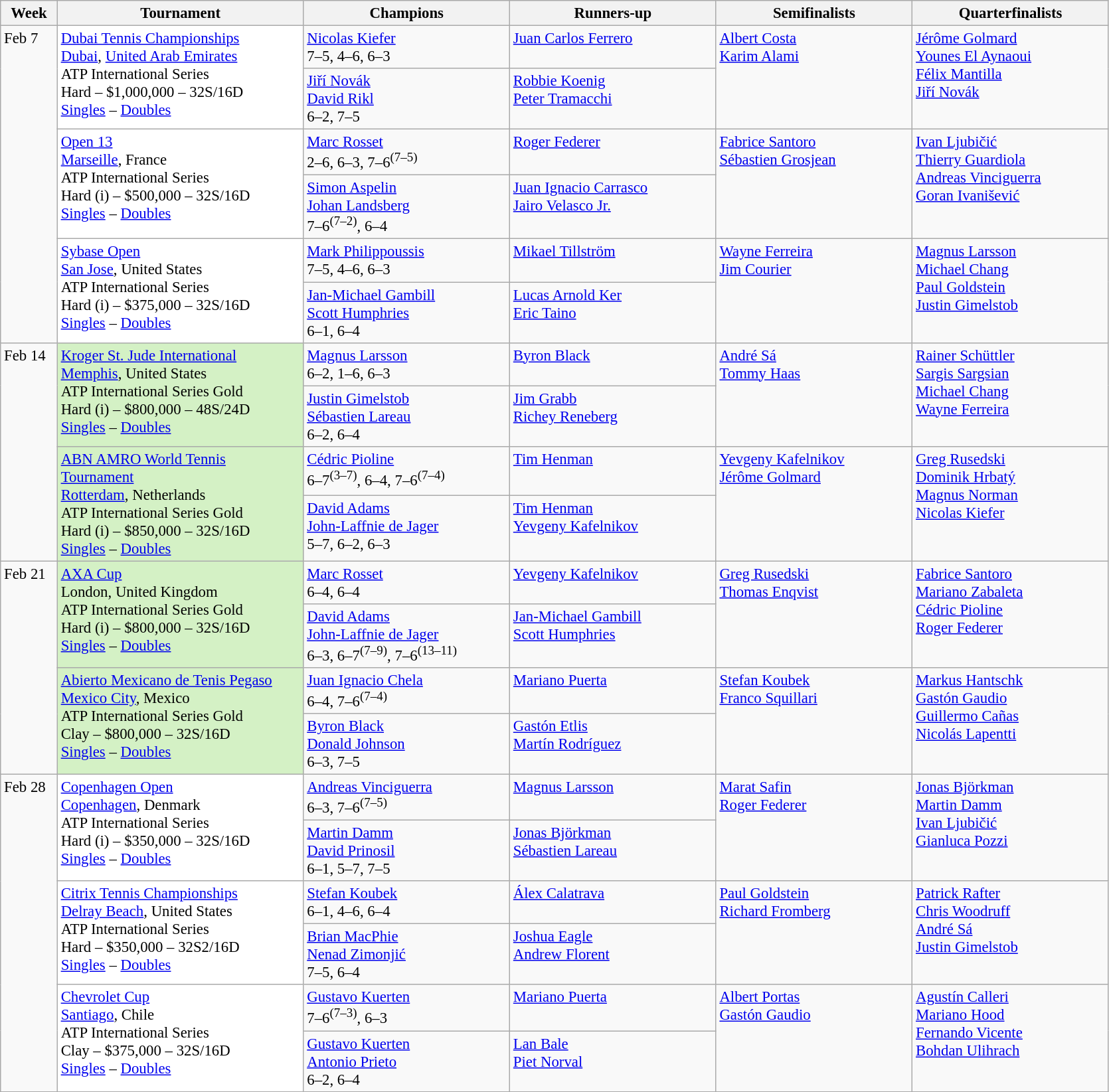<table class=wikitable style=font-size:95%>
<tr>
<th style="width:50px;">Week</th>
<th style="width:240px;">Tournament</th>
<th style="width:200px;">Champions</th>
<th style="width:200px;">Runners-up</th>
<th style="width:190px;">Semifinalists</th>
<th style="width:190px;">Quarterfinalists</th>
</tr>
<tr valign=top>
<td rowspan=6>Feb 7</td>
<td bgcolor=#ffffff rowspan=2><a href='#'>Dubai Tennis Championships</a><br> <a href='#'>Dubai</a>, <a href='#'>United Arab Emirates</a><br>ATP International Series<br>Hard – $1,000,000 – 32S/16D<br><a href='#'>Singles</a> – <a href='#'>Doubles</a></td>
<td> <a href='#'>Nicolas Kiefer</a> <br>7–5, 4–6, 6–3</td>
<td> <a href='#'>Juan Carlos Ferrero</a></td>
<td rowspan=2> <a href='#'>Albert Costa</a><br> <a href='#'>Karim Alami</a></td>
<td rowspan=2> <a href='#'>Jérôme Golmard</a><br> <a href='#'>Younes El Aynaoui</a><br> <a href='#'>Félix Mantilla</a><br> <a href='#'>Jiří Novák</a></td>
</tr>
<tr valign=top>
<td> <a href='#'>Jiří Novák</a><br> <a href='#'>David Rikl</a><br>6–2, 7–5</td>
<td> <a href='#'>Robbie Koenig</a><br> <a href='#'>Peter Tramacchi</a></td>
</tr>
<tr valign=top>
<td bgcolor=#ffffff rowspan=2><a href='#'>Open 13</a><br> <a href='#'>Marseille</a>, France<br>ATP International Series<br>Hard (i) – $500,000 – 32S/16D<br><a href='#'>Singles</a> – <a href='#'>Doubles</a></td>
<td> <a href='#'>Marc Rosset</a> <br>2–6, 6–3, 7–6<sup>(7–5)</sup></td>
<td> <a href='#'>Roger Federer</a></td>
<td rowspan=2> <a href='#'>Fabrice Santoro</a><br> <a href='#'>Sébastien Grosjean</a></td>
<td rowspan=2> <a href='#'>Ivan Ljubičić</a><br> <a href='#'>Thierry Guardiola</a><br> <a href='#'>Andreas Vinciguerra</a><br> <a href='#'>Goran Ivanišević</a></td>
</tr>
<tr valign=top>
<td> <a href='#'>Simon Aspelin</a><br> <a href='#'>Johan Landsberg</a><br>7–6<sup>(7–2)</sup>, 6–4</td>
<td> <a href='#'>Juan Ignacio Carrasco</a><br> <a href='#'>Jairo Velasco Jr.</a></td>
</tr>
<tr valign=top>
<td bgcolor=#ffffff rowspan=2><a href='#'>Sybase Open</a><br> <a href='#'>San Jose</a>, United States<br>ATP International Series<br>Hard (i) – $375,000 – 32S/16D<br><a href='#'>Singles</a> – <a href='#'>Doubles</a></td>
<td> <a href='#'>Mark Philippoussis</a><br>7–5, 4–6, 6–3</td>
<td> <a href='#'>Mikael Tillström</a></td>
<td rowspan=2> <a href='#'>Wayne Ferreira</a><br> <a href='#'>Jim Courier</a></td>
<td rowspan=2> <a href='#'>Magnus Larsson</a><br> <a href='#'>Michael Chang</a><br> <a href='#'>Paul Goldstein</a><br> <a href='#'>Justin Gimelstob</a></td>
</tr>
<tr valign=top>
<td> <a href='#'>Jan-Michael Gambill</a><br> <a href='#'>Scott Humphries</a><br>6–1, 6–4</td>
<td> <a href='#'>Lucas Arnold Ker</a><br> <a href='#'>Eric Taino</a></td>
</tr>
<tr valign=top>
<td rowspan=4>Feb 14</td>
<td style="background:#d4f1c5;"  rowspan=2><a href='#'>Kroger St. Jude International</a><br> <a href='#'>Memphis</a>, United States<br>ATP International Series Gold<br>Hard (i) – $800,000 – 48S/24D<br><a href='#'>Singles</a> – <a href='#'>Doubles</a></td>
<td> <a href='#'>Magnus Larsson</a><br>6–2, 1–6, 6–3</td>
<td> <a href='#'>Byron Black</a></td>
<td rowspan=2> <a href='#'>André Sá</a><br> <a href='#'>Tommy Haas</a></td>
<td rowspan=2> <a href='#'>Rainer Schüttler</a><br> <a href='#'>Sargis Sargsian</a><br> <a href='#'>Michael Chang</a><br> <a href='#'>Wayne Ferreira</a></td>
</tr>
<tr valign=top>
<td> <a href='#'>Justin Gimelstob</a><br> <a href='#'>Sébastien Lareau</a><br>6–2, 6–4</td>
<td> <a href='#'>Jim Grabb</a><br> <a href='#'>Richey Reneberg</a></td>
</tr>
<tr valign=top>
<td style="background:#d4f1c5;"  rowspan=2><a href='#'>ABN AMRO World Tennis Tournament</a><br> <a href='#'>Rotterdam</a>, Netherlands<br>ATP International Series Gold<br>Hard (i) – $850,000 – 32S/16D<br><a href='#'>Singles</a> – <a href='#'>Doubles</a></td>
<td> <a href='#'>Cédric Pioline</a><br>6–7<sup>(3–7)</sup>, 6–4, 7–6<sup>(7–4)</sup></td>
<td> <a href='#'>Tim Henman</a></td>
<td rowspan=2> <a href='#'>Yevgeny Kafelnikov</a><br> <a href='#'>Jérôme Golmard</a></td>
<td rowspan=2> <a href='#'>Greg Rusedski</a><br> <a href='#'>Dominik Hrbatý</a><br> <a href='#'>Magnus Norman</a><br> <a href='#'>Nicolas Kiefer</a></td>
</tr>
<tr valign=top>
<td> <a href='#'>David Adams</a><br> <a href='#'>John-Laffnie de Jager</a><br>5–7, 6–2, 6–3</td>
<td> <a href='#'>Tim Henman</a><br> <a href='#'>Yevgeny Kafelnikov</a></td>
</tr>
<tr valign=top>
<td rowspan=4>Feb 21</td>
<td style="background:#d4f1c5;"  rowspan=2><a href='#'>AXA Cup</a><br>  London, United Kingdom<br>ATP International Series Gold<br>Hard (i) – $800,000 – 32S/16D<br><a href='#'>Singles</a> – <a href='#'>Doubles</a></td>
<td> <a href='#'>Marc Rosset</a><br>6–4, 6–4</td>
<td> <a href='#'>Yevgeny Kafelnikov</a></td>
<td rowspan=2> <a href='#'>Greg Rusedski</a><br> <a href='#'>Thomas Enqvist</a></td>
<td rowspan=2> <a href='#'>Fabrice Santoro</a><br> <a href='#'>Mariano Zabaleta</a><br> <a href='#'>Cédric Pioline</a><br> <a href='#'>Roger Federer</a></td>
</tr>
<tr valign=top>
<td> <a href='#'>David Adams</a><br> <a href='#'>John-Laffnie de Jager</a><br>6–3, 6–7<sup>(7–9)</sup>, 7–6<sup>(13–11)</sup></td>
<td> <a href='#'>Jan-Michael Gambill</a><br> <a href='#'>Scott Humphries</a></td>
</tr>
<tr valign=top>
<td style="background:#d4f1c5;"  rowspan=2><a href='#'>Abierto Mexicano de Tenis Pegaso</a><br>  <a href='#'>Mexico City</a>, Mexico<br>ATP International Series Gold<br>Clay – $800,000 – 32S/16D<br><a href='#'>Singles</a> – <a href='#'>Doubles</a></td>
<td> <a href='#'>Juan Ignacio Chela</a><br>6–4, 7–6<sup>(7–4)</sup></td>
<td> <a href='#'>Mariano Puerta</a></td>
<td rowspan=2> <a href='#'>Stefan Koubek</a><br> <a href='#'>Franco Squillari</a></td>
<td rowspan=2> <a href='#'>Markus Hantschk</a><br> <a href='#'>Gastón Gaudio</a><br> <a href='#'>Guillermo Cañas</a><br> <a href='#'>Nicolás Lapentti</a></td>
</tr>
<tr valign=top>
<td> <a href='#'>Byron Black</a><br> <a href='#'>Donald Johnson</a><br>6–3, 7–5</td>
<td> <a href='#'>Gastón Etlis</a><br> <a href='#'>Martín Rodríguez</a></td>
</tr>
<tr valign=top>
<td rowspan=6>Feb 28</td>
<td bgcolor=#ffffff rowspan=2><a href='#'>Copenhagen Open</a><br> <a href='#'>Copenhagen</a>, Denmark<br>ATP International Series<br>Hard (i) – $350,000 – 32S/16D<br><a href='#'>Singles</a> – <a href='#'>Doubles</a></td>
<td> <a href='#'>Andreas Vinciguerra</a><br>6–3, 7–6<sup>(7–5)</sup></td>
<td> <a href='#'>Magnus Larsson</a></td>
<td rowspan=2> <a href='#'>Marat Safin</a><br> <a href='#'>Roger Federer</a></td>
<td rowspan=2> <a href='#'>Jonas Björkman</a><br> <a href='#'>Martin Damm</a><br> <a href='#'>Ivan Ljubičić</a><br> <a href='#'>Gianluca Pozzi</a></td>
</tr>
<tr valign=top>
<td> <a href='#'>Martin Damm</a><br> <a href='#'>David Prinosil</a><br>6–1, 5–7, 7–5</td>
<td> <a href='#'>Jonas Björkman</a><br> <a href='#'>Sébastien Lareau</a></td>
</tr>
<tr valign=top>
<td bgcolor=#ffffff rowspan=2><a href='#'>Citrix Tennis Championships</a><br> <a href='#'>Delray Beach</a>, United States<br>ATP International Series<br>Hard – $350,000 – 32S2/16D<br><a href='#'>Singles</a> – <a href='#'>Doubles</a></td>
<td> <a href='#'>Stefan Koubek</a><br>6–1, 4–6, 6–4</td>
<td> <a href='#'>Álex Calatrava</a></td>
<td rowspan=2> <a href='#'>Paul Goldstein</a><br> <a href='#'>Richard Fromberg</a></td>
<td rowspan=2> <a href='#'>Patrick Rafter</a><br> <a href='#'>Chris Woodruff</a><br> <a href='#'>André Sá</a><br> <a href='#'>Justin Gimelstob</a></td>
</tr>
<tr valign=top>
<td> <a href='#'>Brian MacPhie</a><br> <a href='#'>Nenad Zimonjić</a><br>7–5, 6–4</td>
<td> <a href='#'>Joshua Eagle</a><br> <a href='#'>Andrew Florent</a></td>
</tr>
<tr valign=top>
<td bgcolor=#ffffff rowspan=2><a href='#'>Chevrolet Cup</a><br> <a href='#'>Santiago</a>, Chile<br>ATP International Series<br>Clay – $375,000 – 32S/16D<br><a href='#'>Singles</a> – <a href='#'>Doubles</a></td>
<td> <a href='#'>Gustavo Kuerten</a><br>7–6<sup>(7–3)</sup>, 6–3</td>
<td> <a href='#'>Mariano Puerta</a></td>
<td rowspan=2> <a href='#'>Albert Portas</a><br> <a href='#'>Gastón Gaudio</a></td>
<td rowspan=2> <a href='#'>Agustín Calleri</a><br> <a href='#'>Mariano Hood</a><br> <a href='#'>Fernando Vicente</a><br> <a href='#'>Bohdan Ulihrach</a></td>
</tr>
<tr valign=top>
<td> <a href='#'>Gustavo Kuerten</a><br> <a href='#'>Antonio Prieto</a><br> 6–2, 6–4</td>
<td> <a href='#'>Lan Bale</a><br> <a href='#'>Piet Norval</a></td>
</tr>
</table>
